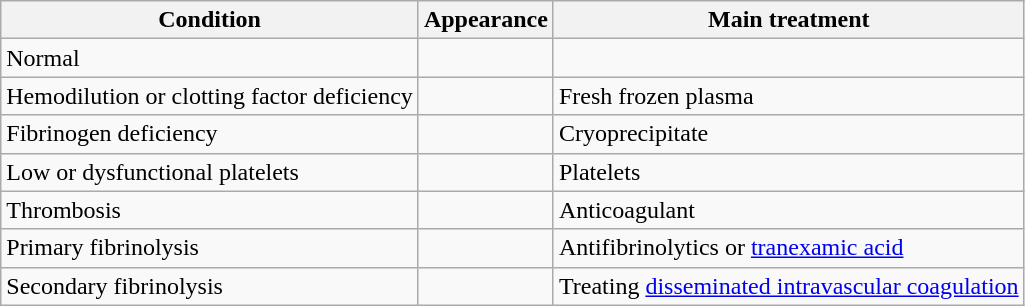<table class=wikitable>
<tr>
<th>Condition</th>
<th>Appearance</th>
<th>Main treatment</th>
</tr>
<tr>
<td>Normal</td>
<td></td>
<td></td>
</tr>
<tr>
<td>Hemodilution or clotting factor deficiency</td>
<td></td>
<td>Fresh frozen plasma</td>
</tr>
<tr>
<td>Fibrinogen deficiency</td>
<td></td>
<td>Cryoprecipitate</td>
</tr>
<tr>
<td>Low or dysfunctional platelets</td>
<td></td>
<td>Platelets</td>
</tr>
<tr>
<td>Thrombosis</td>
<td></td>
<td>Anticoagulant</td>
</tr>
<tr>
<td>Primary fibrinolysis</td>
<td></td>
<td>Antifibrinolytics or <a href='#'>tranexamic acid</a></td>
</tr>
<tr>
<td>Secondary fibrinolysis</td>
<td></td>
<td>Treating <a href='#'>disseminated intravascular coagulation</a></td>
</tr>
</table>
